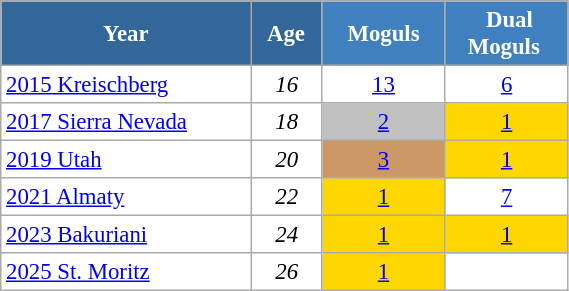<table class="wikitable" style="font-size:95%; text-align:center; border:grey solid 1px; border-collapse:collapse; background:#ffffff;">
<tr>
<th style="background-color:#369; color:white; width:160px;"> Year </th>
<th style="background-color:#369; color:white; width:40px;"> Age </th>
<th style="background-color:#4180be; color:white; width:75px;"> Moguls </th>
<th style="background-color:#4180be; color:white; width:75px;"> Dual Moguls </th>
</tr>
<tr>
<td align=left> <a href='#'>2015 Kreischberg</a></td>
<td><em>16</em></td>
<td><a href='#'>13</a></td>
<td><a href='#'>6</a></td>
</tr>
<tr>
<td align=left> <a href='#'>2017 Sierra Nevada</a></td>
<td><em>18</em></td>
<td bgcolor="silver"><a href='#'>2</a></td>
<td bgcolor="gold"><a href='#'>1</a></td>
</tr>
<tr>
<td align=left> <a href='#'>2019 Utah</a></td>
<td><em>20</em></td>
<td bgcolor=cc9966><a href='#'>3</a></td>
<td bgcolor="gold"><a href='#'>1</a></td>
</tr>
<tr>
<td align=left> <a href='#'>2021 Almaty</a></td>
<td><em>22</em></td>
<td bgcolor="gold"><a href='#'>1</a></td>
<td><a href='#'>7</a></td>
</tr>
<tr>
<td align=left> <a href='#'>2023 Bakuriani</a></td>
<td><em>24</em></td>
<td bgcolor="gold"><a href='#'>1</a></td>
<td bgcolor="gold"><a href='#'>1</a></td>
</tr>
<tr>
<td align=left> <a href='#'>2025 St. Moritz</a></td>
<td><em>26</em></td>
<td bgcolor="gold"><a href='#'>1</a></td>
<td></td>
</tr>
</table>
